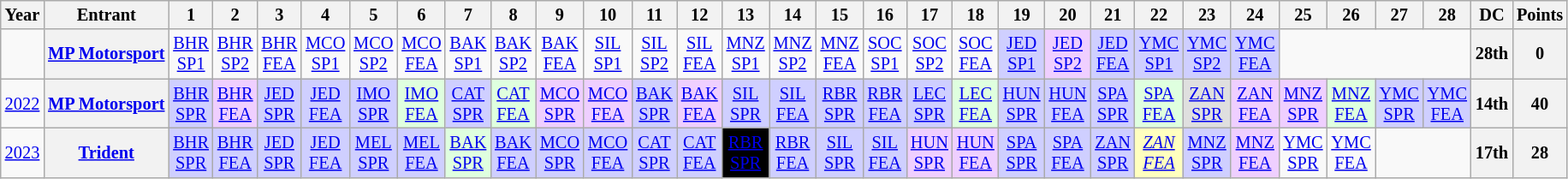<table class="wikitable" style="text-align:center; font-size:85%">
<tr>
<th>Year</th>
<th>Entrant</th>
<th>1</th>
<th>2</th>
<th>3</th>
<th>4</th>
<th>5</th>
<th>6</th>
<th>7</th>
<th>8</th>
<th>9</th>
<th>10</th>
<th>11</th>
<th>12</th>
<th>13</th>
<th>14</th>
<th>15</th>
<th>16</th>
<th>17</th>
<th>18</th>
<th>19</th>
<th>20</th>
<th>21</th>
<th>22</th>
<th>23</th>
<th>24</th>
<th>25</th>
<th>26</th>
<th>27</th>
<th>28</th>
<th>DC</th>
<th>Points</th>
</tr>
<tr>
<td></td>
<th nowrap><a href='#'>MP Motorsport</a></th>
<td style="background:#;"><a href='#'>BHR<br>SP1</a></td>
<td style="background:#;"><a href='#'>BHR<br>SP2</a></td>
<td style="background:#;"><a href='#'>BHR<br>FEA</a></td>
<td style="background:#;"><a href='#'>MCO<br>SP1</a></td>
<td style="background:#;"><a href='#'>MCO<br>SP2</a></td>
<td style="background:#;"><a href='#'>MCO<br>FEA</a></td>
<td style="background:#;"><a href='#'>BAK<br>SP1</a></td>
<td style="background:#;"><a href='#'>BAK<br>SP2</a></td>
<td style="background:#;"><a href='#'>BAK<br>FEA</a></td>
<td style="background:#;"><a href='#'>SIL<br>SP1</a></td>
<td style="background:#;"><a href='#'>SIL<br>SP2</a></td>
<td style="background:#;"><a href='#'>SIL<br>FEA</a></td>
<td style="background:#;"><a href='#'>MNZ<br>SP1</a></td>
<td style="background:#;"><a href='#'>MNZ<br>SP2</a></td>
<td style="background:#;"><a href='#'>MNZ<br>FEA</a></td>
<td style="background:#;"><a href='#'>SOC<br>SP1</a></td>
<td style="background:#;"><a href='#'>SOC<br>SP2</a></td>
<td style="background:#;"><a href='#'>SOC<br>FEA</a></td>
<td style="background:#CFCFFF;"><a href='#'>JED<br>SP1</a><br></td>
<td style="background:#EFCFFF;"><a href='#'>JED<br>SP2</a><br></td>
<td style="background:#CFCFFF;"><a href='#'>JED<br>FEA</a><br></td>
<td style="background:#CFCFFF;"><a href='#'>YMC<br>SP1</a><br></td>
<td style="background:#CFCFFF;"><a href='#'>YMC<br>SP2</a><br></td>
<td style="background:#CFCFFF;"><a href='#'>YMC<br>FEA</a><br></td>
<td colspan=4></td>
<th>28th</th>
<th>0</th>
</tr>
<tr>
<td><a href='#'>2022</a></td>
<th nowrap><a href='#'>MP Motorsport</a></th>
<td style="background:#CFCFFF;"><a href='#'>BHR<br>SPR</a><br></td>
<td style="background:#EFCFFF;"><a href='#'>BHR<br>FEA</a><br></td>
<td style="background:#CFCFFF;"><a href='#'>JED<br>SPR</a><br></td>
<td style="background:#CFCFFF;"><a href='#'>JED<br>FEA</a><br></td>
<td style="background:#CFCFFF;"><a href='#'>IMO<br>SPR</a><br></td>
<td style="background:#DFFFDF;"><a href='#'>IMO<br>FEA</a><br></td>
<td style="background:#CFCFFF;"><a href='#'>CAT<br>SPR</a><br></td>
<td style="background:#DFFFDF;"><a href='#'>CAT<br>FEA</a><br></td>
<td style="background:#EFCFFF;"><a href='#'>MCO<br>SPR</a><br></td>
<td style="background:#EFCFFF;"><a href='#'>MCO<br>FEA</a><br></td>
<td style="background:#CFCFFF;"><a href='#'>BAK<br>SPR</a><br></td>
<td style="background:#EFCFFF;"><a href='#'>BAK<br>FEA</a><br></td>
<td style="background:#CFCFFF;"><a href='#'>SIL<br>SPR</a><br></td>
<td style="background:#CFCFFF;"><a href='#'>SIL<br>FEA</a><br></td>
<td style="background:#CFCFFF;"><a href='#'>RBR<br>SPR</a><br></td>
<td style="background:#CFCFFF;"><a href='#'>RBR<br>FEA</a><br></td>
<td style="background:#CFCFFF;"><a href='#'>LEC<br>SPR</a><br></td>
<td style="background:#DFFFDF;"><a href='#'>LEC<br>FEA</a><br></td>
<td style="background:#CFCFFF;"><a href='#'>HUN<br>SPR</a><br></td>
<td style="background:#CFCFFF;"><a href='#'>HUN<br>FEA</a><br></td>
<td style="background:#CFCFFF;"><a href='#'>SPA<br>SPR</a><br></td>
<td style="background:#DFFFDF;"><a href='#'>SPA<br>FEA</a><br></td>
<td style="background:#DFDFDF;"><a href='#'>ZAN<br>SPR</a><br> </td>
<td style="background:#EFCFFF;"><a href='#'>ZAN<br>FEA</a><br></td>
<td style="background:#EFCFFF;"><a href='#'>MNZ<br>SPR</a><br></td>
<td style="background:#DFFFDF;"><a href='#'>MNZ<br>FEA</a><br></td>
<td style="background:#CFCFFF;"><a href='#'>YMC<br>SPR</a><br></td>
<td style="background:#CFCFFF;"><a href='#'>YMC<br>FEA</a><br></td>
<th>14th</th>
<th>40</th>
</tr>
<tr>
<td><a href='#'>2023</a></td>
<th nowrap><a href='#'>Trident</a></th>
<td style="background:#CFCFFF;"><a href='#'>BHR<br>SPR</a><br></td>
<td style="background:#CFCFFF;"><a href='#'>BHR<br>FEA</a><br></td>
<td style="background:#CFCFFF;"><a href='#'>JED<br>SPR</a><br></td>
<td style="background:#CFCFFF;"><a href='#'>JED<br>FEA</a><br></td>
<td style="background:#CFCFFF;"><a href='#'>MEL<br>SPR</a><br></td>
<td style="background:#CFCFFF;"><a href='#'>MEL<br>FEA</a><br></td>
<td style="background:#DFFFDF;"><a href='#'>BAK<br>SPR</a><br></td>
<td style="background:#CFCFFF;"><a href='#'>BAK<br>FEA</a><br></td>
<td style="background:#CFCFFF;"><a href='#'>MCO<br>SPR</a><br></td>
<td style="background:#CFCFFF;"><a href='#'>MCO<br>FEA</a><br></td>
<td style="background:#CFCFFF;"><a href='#'>CAT<br>SPR</a><br></td>
<td style="background:#CFCFFF;"><a href='#'>CAT<br>FEA</a><br></td>
<td style="background:#000000; color:white;"><a href='#'><span>RBR<br>SPR</span></a><br></td>
<td style="background:#CFCFFF;"><a href='#'>RBR<br>FEA</a><br></td>
<td style="background:#CFCFFF;"><a href='#'>SIL<br>SPR</a><br></td>
<td style="background:#CFCFFF;"><a href='#'>SIL<br>FEA</a><br></td>
<td style="background:#EFCFFF;"><a href='#'>HUN<br>SPR</a><br></td>
<td style="background:#EFCFFF;"><a href='#'>HUN<br>FEA</a><br></td>
<td style="background:#CFCFFF;"><a href='#'>SPA<br>SPR</a><br></td>
<td style="background:#CFCFFF;"><a href='#'>SPA<br>FEA</a><br></td>
<td style="background:#CFCFFF;"><a href='#'>ZAN<br>SPR</a><br></td>
<td style="background:#FFFFBF;"><em><a href='#'>ZAN<br>FEA</a></em><br></td>
<td style="background:#CFCFFF;"><a href='#'>MNZ<br>SPR</a><br></td>
<td style="background:#EFCFFF;"><a href='#'>MNZ<br>FEA</a><br></td>
<td><a href='#'>YMC<br>SPR</a></td>
<td><a href='#'>YMC<br>FEA</a></td>
<td colspan=2></td>
<th>17th</th>
<th>28</th>
</tr>
</table>
